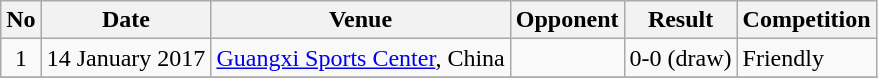<table class="wikitable">
<tr>
<th>No</th>
<th>Date</th>
<th>Venue</th>
<th>Opponent</th>
<th>Result</th>
<th>Competition</th>
</tr>
<tr>
<td align=center>1</td>
<td>14 January 2017</td>
<td><a href='#'>Guangxi Sports Center</a>, China</td>
<td></td>
<td align="center">0-0 (draw)</td>
<td>Friendly</td>
</tr>
<tr>
</tr>
</table>
